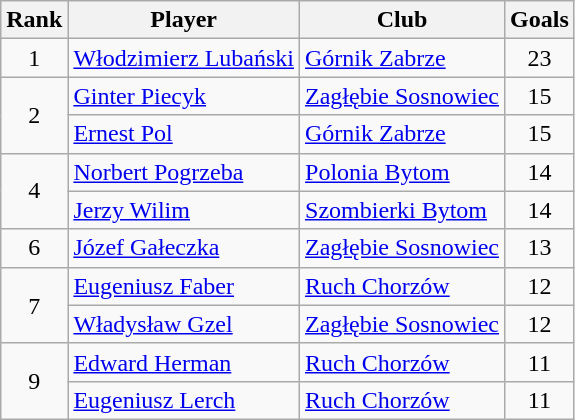<table class="wikitable" style="text-align:center">
<tr>
<th>Rank</th>
<th>Player</th>
<th>Club</th>
<th>Goals</th>
</tr>
<tr>
<td rowspan="1">1</td>
<td align="left"> <a href='#'>Włodzimierz Lubański</a></td>
<td align="left"><a href='#'>Górnik Zabrze</a></td>
<td>23</td>
</tr>
<tr>
<td rowspan="2">2</td>
<td align="left"> <a href='#'>Ginter Piecyk</a></td>
<td align="left"><a href='#'>Zagłębie Sosnowiec</a></td>
<td>15</td>
</tr>
<tr>
<td align="left"> <a href='#'>Ernest Pol</a></td>
<td align="left"><a href='#'>Górnik Zabrze</a></td>
<td>15</td>
</tr>
<tr>
<td rowspan="2">4</td>
<td align="left"> <a href='#'>Norbert Pogrzeba</a></td>
<td align="left"><a href='#'>Polonia Bytom</a></td>
<td>14</td>
</tr>
<tr>
<td align="left"> <a href='#'>Jerzy Wilim</a></td>
<td align="left"><a href='#'>Szombierki Bytom</a></td>
<td>14</td>
</tr>
<tr>
<td rowspan="1">6</td>
<td align="left"> <a href='#'>Józef Gałeczka</a></td>
<td align="left"><a href='#'>Zagłębie Sosnowiec</a></td>
<td>13</td>
</tr>
<tr>
<td rowspan="2">7</td>
<td align="left"> <a href='#'>Eugeniusz Faber</a></td>
<td align="left"><a href='#'>Ruch Chorzów</a></td>
<td>12</td>
</tr>
<tr>
<td align="left"> <a href='#'>Władysław Gzel</a></td>
<td align="left"><a href='#'>Zagłębie Sosnowiec</a></td>
<td>12</td>
</tr>
<tr>
<td rowspan="2">9</td>
<td align="left"> <a href='#'>Edward Herman</a></td>
<td align="left"><a href='#'>Ruch Chorzów</a></td>
<td>11</td>
</tr>
<tr>
<td align="left"> <a href='#'>Eugeniusz Lerch</a></td>
<td align="left"><a href='#'>Ruch Chorzów</a></td>
<td>11</td>
</tr>
</table>
